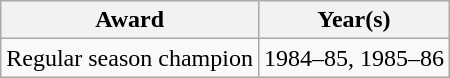<table class="wikitable">
<tr>
<th>Award</th>
<th>Year(s)</th>
</tr>
<tr>
<td>Regular season champion</td>
<td>1984–85, 1985–86</td>
</tr>
</table>
